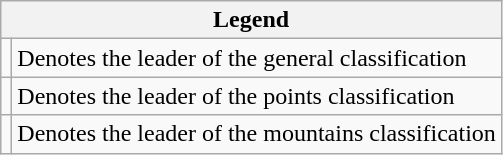<table class="wikitable">
<tr>
<th colspan="4">Legend</th>
</tr>
<tr>
<td></td>
<td>Denotes the leader of the general classification</td>
</tr>
<tr>
<td></td>
<td>Denotes the leader of the points classification</td>
</tr>
<tr>
<td></td>
<td>Denotes the leader of the mountains classification</td>
</tr>
</table>
